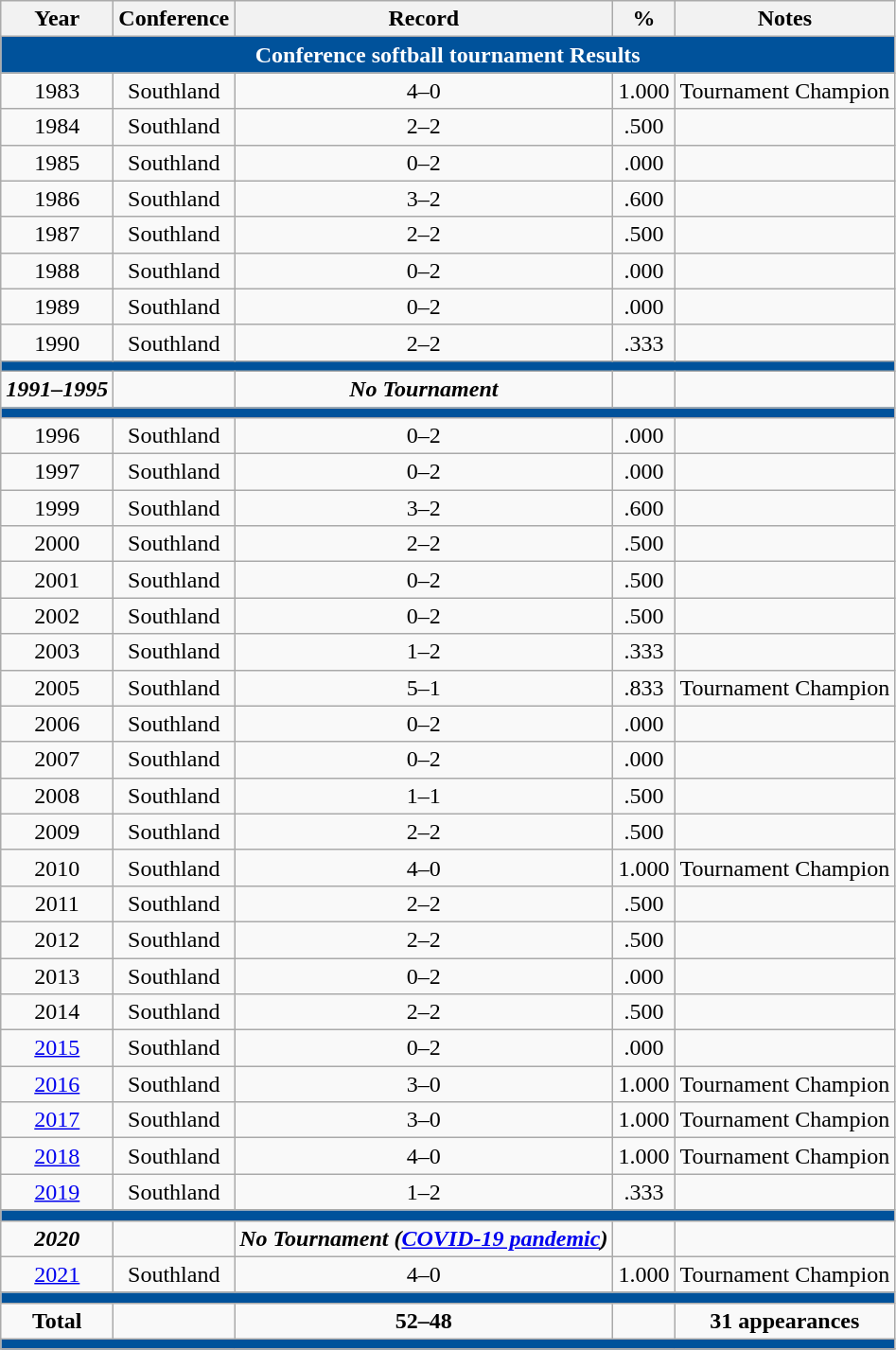<table class="wikitable">
<tr>
<th>Year</th>
<th>Conference</th>
<th>Record</th>
<th>%</th>
<th>Notes</th>
</tr>
<tr>
<th colspan=5 style="background:#00529B; color: white;">Conference softball tournament Results</th>
</tr>
<tr style="text-align:center;">
<td>1983</td>
<td>Southland</td>
<td>4–0</td>
<td>1.000</td>
<td>Tournament Champion</td>
</tr>
<tr style="text-align:center;">
<td>1984</td>
<td>Southland</td>
<td>2–2</td>
<td>.500</td>
<td></td>
</tr>
<tr style="text-align:center;">
<td>1985</td>
<td>Southland</td>
<td>0–2</td>
<td>.000</td>
<td></td>
</tr>
<tr style="text-align:center;">
<td>1986</td>
<td>Southland</td>
<td>3–2</td>
<td>.600</td>
<td></td>
</tr>
<tr style="text-align:center;">
<td>1987</td>
<td>Southland</td>
<td>2–2</td>
<td>.500</td>
<td></td>
</tr>
<tr style="text-align:center;">
<td>1988</td>
<td>Southland</td>
<td>0–2</td>
<td>.000</td>
<td></td>
</tr>
<tr style="text-align:center;">
<td>1989</td>
<td>Southland</td>
<td>0–2</td>
<td>.000</td>
<td></td>
</tr>
<tr style="text-align:center;">
<td>1990</td>
<td>Southland</td>
<td>2–2</td>
<td>.333</td>
<td></td>
</tr>
<tr>
<th colspan=5 style="background:#00529B; color: white;"></th>
</tr>
<tr style="text-align:center;">
<td><strong><em>1991–1995</em></strong></td>
<td></td>
<td><strong><em>No Tournament</em></strong></td>
<td></td>
<td></td>
</tr>
<tr>
<th colspan=5 style="background:#00529B; color: white;"></th>
</tr>
<tr style="text-align:center;">
<td>1996</td>
<td>Southland</td>
<td>0–2</td>
<td>.000</td>
<td></td>
</tr>
<tr style="text-align:center;">
<td>1997</td>
<td>Southland</td>
<td>0–2</td>
<td>.000</td>
<td></td>
</tr>
<tr style="text-align:center;">
<td>1999</td>
<td>Southland</td>
<td>3–2</td>
<td>.600</td>
<td></td>
</tr>
<tr style="text-align:center;">
<td>2000</td>
<td>Southland</td>
<td>2–2</td>
<td>.500</td>
<td></td>
</tr>
<tr style="text-align:center;">
<td>2001</td>
<td>Southland</td>
<td>0–2</td>
<td>.500</td>
<td></td>
</tr>
<tr style="text-align:center;">
<td>2002</td>
<td>Southland</td>
<td>0–2</td>
<td>.500</td>
<td></td>
</tr>
<tr style="text-align:center;">
<td>2003</td>
<td>Southland</td>
<td>1–2</td>
<td>.333</td>
<td></td>
</tr>
<tr style="text-align:center;">
<td>2005</td>
<td>Southland</td>
<td>5–1</td>
<td>.833</td>
<td>Tournament Champion</td>
</tr>
<tr style="text-align:center;">
<td>2006</td>
<td>Southland</td>
<td>0–2</td>
<td>.000</td>
<td></td>
</tr>
<tr style="text-align:center;">
<td>2007</td>
<td>Southland</td>
<td>0–2</td>
<td>.000</td>
<td></td>
</tr>
<tr style="text-align:center;">
<td>2008</td>
<td>Southland</td>
<td>1–1</td>
<td>.500</td>
<td></td>
</tr>
<tr style="text-align:center;">
<td>2009</td>
<td>Southland</td>
<td>2–2</td>
<td>.500</td>
<td></td>
</tr>
<tr style="text-align:center;">
<td>2010</td>
<td>Southland</td>
<td>4–0</td>
<td>1.000</td>
<td>Tournament Champion</td>
</tr>
<tr style="text-align:center;">
<td>2011</td>
<td>Southland</td>
<td>2–2</td>
<td>.500</td>
<td></td>
</tr>
<tr style="text-align:center;">
<td>2012</td>
<td>Southland</td>
<td>2–2</td>
<td>.500</td>
<td></td>
</tr>
<tr style="text-align:center;">
<td>2013</td>
<td>Southland</td>
<td>0–2</td>
<td>.000</td>
<td></td>
</tr>
<tr style="text-align:center;">
<td>2014</td>
<td>Southland</td>
<td>2–2</td>
<td>.500</td>
<td></td>
</tr>
<tr style="text-align:center;">
<td><a href='#'>2015</a></td>
<td>Southland</td>
<td>0–2</td>
<td>.000</td>
<td></td>
</tr>
<tr style="text-align:center;">
<td><a href='#'>2016</a></td>
<td>Southland</td>
<td>3–0</td>
<td>1.000</td>
<td>Tournament Champion</td>
</tr>
<tr style="text-align:center;">
<td><a href='#'>2017</a></td>
<td>Southland</td>
<td>3–0</td>
<td>1.000</td>
<td>Tournament Champion</td>
</tr>
<tr style="text-align:center;">
<td><a href='#'>2018</a></td>
<td>Southland</td>
<td>4–0</td>
<td>1.000</td>
<td>Tournament Champion</td>
</tr>
<tr style="text-align:center;">
<td><a href='#'>2019</a></td>
<td>Southland</td>
<td>1–2</td>
<td>.333</td>
<td></td>
</tr>
<tr>
<th colspan=5 style="background:#00529B; color: white;"></th>
</tr>
<tr style="text-align:center;">
<td><strong><em>2020</em></strong></td>
<td></td>
<td><strong><em>No Tournament (<a href='#'>COVID-19 pandemic</a>)</em></strong></td>
<td></td>
<td></td>
</tr>
<tr style="text-align:center;">
<td><a href='#'>2021</a></td>
<td>Southland</td>
<td>4–0</td>
<td>1.000</td>
<td>Tournament Champion</td>
</tr>
<tr>
<th colspan=5 style="background:#00529B; color: white;"></th>
</tr>
<tr style="text-align:center;">
<td><strong>Total</strong></td>
<td></td>
<td><strong>52–48</strong></td>
<td><strong></strong></td>
<td><strong>31 appearances</strong></td>
</tr>
<tr>
<th colspan=5 style="background:#00529B; color: white;"></th>
</tr>
<tr style="text-align:center;">
</tr>
</table>
